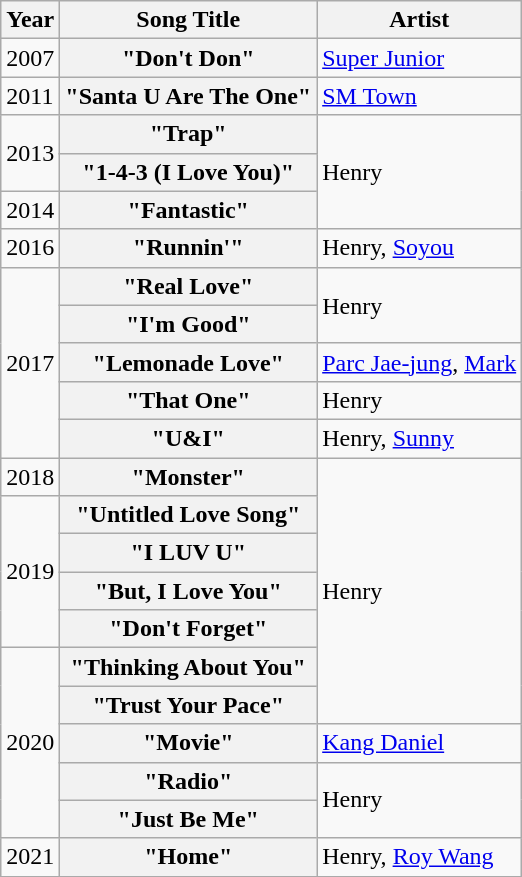<table class="wikitable sortable plainrowheaders">
<tr>
<th>Year</th>
<th>Song Title</th>
<th>Artist</th>
</tr>
<tr>
<td>2007</td>
<th scope="row">"Don't Don"</th>
<td><a href='#'>Super Junior</a></td>
</tr>
<tr>
<td>2011</td>
<th scope="row">"Santa U Are The One"</th>
<td><a href='#'>SM Town</a></td>
</tr>
<tr>
<td rowspan="2">2013</td>
<th scope="row">"Trap" </th>
<td rowspan="3">Henry</td>
</tr>
<tr>
<th scope="row">"1-4-3 (I Love You)" </th>
</tr>
<tr>
<td>2014</td>
<th scope="row">"Fantastic"</th>
</tr>
<tr>
<td>2016</td>
<th scope="row">"Runnin'"</th>
<td>Henry, <a href='#'>Soyou</a></td>
</tr>
<tr>
<td rowspan="5">2017</td>
<th scope="row">"Real Love"</th>
<td rowspan="2">Henry</td>
</tr>
<tr>
<th scope="row">"I'm Good" </th>
</tr>
<tr>
<th scope="row">"Lemonade Love"</th>
<td><a href='#'>Parc Jae-jung</a>, <a href='#'>Mark</a></td>
</tr>
<tr>
<th scope="row">"That One"</th>
<td>Henry</td>
</tr>
<tr>
<th scope="row">"U&I"</th>
<td>Henry, <a href='#'>Sunny</a></td>
</tr>
<tr>
<td>2018</td>
<th scope="row">"Monster"</th>
<td rowspan="7">Henry</td>
</tr>
<tr>
<td rowspan="4">2019</td>
<th scope="row">"Untitled Love Song"</th>
</tr>
<tr>
<th scope="row">"I LUV U"</th>
</tr>
<tr>
<th scope="row">"But, I Love You"</th>
</tr>
<tr>
<th scope="row">"Don't Forget" </th>
</tr>
<tr>
<td rowspan="5">2020</td>
<th scope="row">"Thinking About You"</th>
</tr>
<tr>
<th scope="row">"Trust Your Pace"</th>
</tr>
<tr>
<th scope="row">"Movie"</th>
<td><a href='#'>Kang Daniel</a></td>
</tr>
<tr>
<th scope="row">"Radio"</th>
<td rowspan="2">Henry</td>
</tr>
<tr>
<th scope="row">"Just Be Me"</th>
</tr>
<tr>
<td>2021</td>
<th scope="row">"Home"</th>
<td>Henry, <a href='#'>Roy Wang</a></td>
</tr>
</table>
